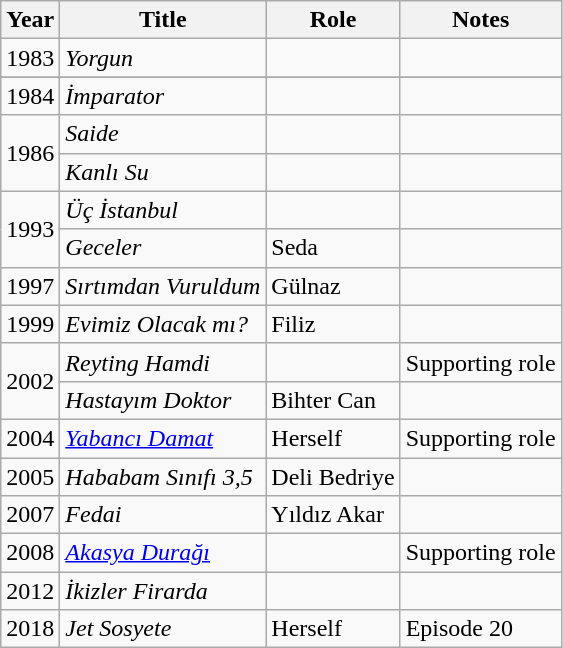<table class="wikitable">
<tr>
<th>Year</th>
<th>Title</th>
<th>Role</th>
<th>Notes</th>
</tr>
<tr>
<td>1983</td>
<td><em>Yorgun</em></td>
<td></td>
<td></td>
</tr>
<tr>
</tr>
<tr>
<td>1984</td>
<td><em>İmparator</em></td>
<td></td>
<td></td>
</tr>
<tr>
<td rowspan="2">1986</td>
<td><em>Saide</em></td>
<td></td>
<td></td>
</tr>
<tr>
<td><em>Kanlı Su</em></td>
<td></td>
<td></td>
</tr>
<tr>
<td rowspan="2">1993</td>
<td><em>Üç İstanbul</em></td>
<td></td>
<td></td>
</tr>
<tr>
<td><em>Geceler</em></td>
<td>Seda</td>
<td></td>
</tr>
<tr>
<td>1997</td>
<td><em>Sırtımdan Vuruldum</em></td>
<td>Gülnaz</td>
<td></td>
</tr>
<tr>
<td>1999</td>
<td><em>Evimiz Olacak mı?</em></td>
<td>Filiz</td>
<td></td>
</tr>
<tr>
<td rowspan="2">2002</td>
<td><em>Reyting Hamdi</em></td>
<td></td>
<td>Supporting role</td>
</tr>
<tr>
<td><em>Hastayım Doktor</em></td>
<td>Bihter Can</td>
<td></td>
</tr>
<tr>
<td>2004</td>
<td><em><a href='#'>Yabancı Damat</a></em></td>
<td>Herself</td>
<td>Supporting role</td>
</tr>
<tr>
<td>2005</td>
<td><em>Hababam Sınıfı 3,5</em></td>
<td>Deli Bedriye</td>
<td></td>
</tr>
<tr>
<td>2007</td>
<td><em>Fedai</em></td>
<td>Yıldız Akar</td>
<td></td>
</tr>
<tr>
<td>2008</td>
<td><em><a href='#'>Akasya Durağı</a></em></td>
<td></td>
<td>Supporting role</td>
</tr>
<tr>
<td>2012</td>
<td><em>İkizler Firarda</em></td>
<td></td>
<td></td>
</tr>
<tr>
<td>2018</td>
<td><em>Jet Sosyete</em></td>
<td>Herself</td>
<td>Episode 20</td>
</tr>
</table>
